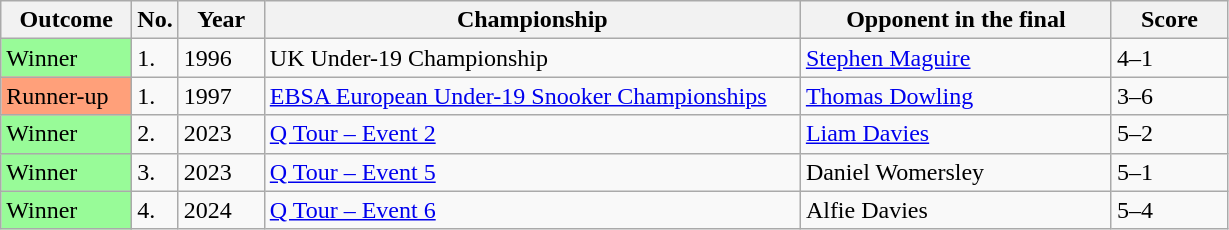<table class="sortable wikitable">
<tr>
<th style="width:80px;">Outcome</th>
<th style="width:20px;">No.</th>
<th style="width:50px;">Year</th>
<th style="width:350px;">Championship</th>
<th style="width:200px;">Opponent in the final</th>
<th style="width:70px;">Score</th>
</tr>
<tr>
<td style="background:#98fb98;">Winner</td>
<td>1.</td>
<td>1996</td>
<td>UK Under-19 Championship</td>
<td> <a href='#'>Stephen Maguire</a></td>
<td>4–1</td>
</tr>
<tr>
<td style="background:#ffa07a;">Runner-up</td>
<td>1.</td>
<td>1997</td>
<td><a href='#'>EBSA European Under-19 Snooker Championships</a></td>
<td> <a href='#'>Thomas Dowling</a></td>
<td>3–6</td>
</tr>
<tr>
<td style="background:#98fb98;">Winner</td>
<td>2.</td>
<td>2023</td>
<td><a href='#'>Q Tour – Event 2</a></td>
<td> <a href='#'>Liam Davies</a></td>
<td>5–2</td>
</tr>
<tr>
<td style="background:#98fb98;">Winner</td>
<td>3.</td>
<td>2023</td>
<td><a href='#'>Q Tour – Event 5</a></td>
<td> Daniel Womersley</td>
<td>5–1</td>
</tr>
<tr>
<td style="background:#98fb98;">Winner</td>
<td>4.</td>
<td>2024</td>
<td><a href='#'>Q Tour – Event 6</a></td>
<td> Alfie Davies</td>
<td>5–4</td>
</tr>
</table>
